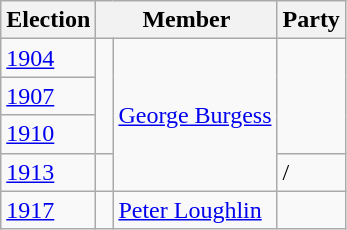<table class="wikitable">
<tr>
<th>Election</th>
<th colspan="2">Member</th>
<th>Party</th>
</tr>
<tr>
<td><a href='#'>1904</a></td>
<td rowspan="3" > </td>
<td rowspan="4"><a href='#'>George Burgess</a></td>
<td rowspan="3"></td>
</tr>
<tr>
<td><a href='#'>1907</a></td>
</tr>
<tr>
<td><a href='#'>1910</a></td>
</tr>
<tr>
<td><a href='#'>1913</a></td>
<td> </td>
<td> / </td>
</tr>
<tr>
<td><a href='#'>1917</a></td>
<td> </td>
<td><a href='#'>Peter Loughlin</a></td>
<td></td>
</tr>
</table>
